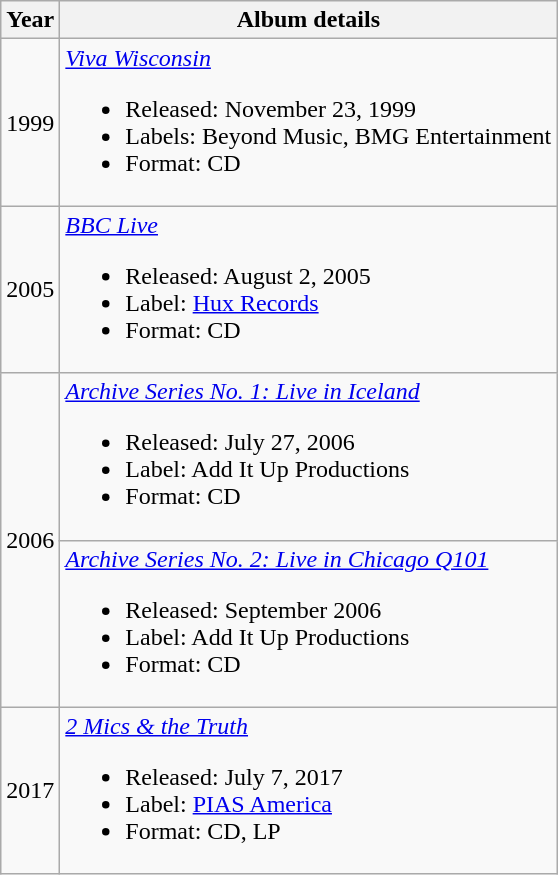<table class="wikitable">
<tr>
<th>Year</th>
<th>Album details</th>
</tr>
<tr>
<td>1999</td>
<td><em><a href='#'>Viva Wisconsin</a></em><br><ul><li>Released: November 23, 1999</li><li>Labels: Beyond Music, BMG Entertainment </li><li>Format: CD</li></ul></td>
</tr>
<tr>
<td>2005</td>
<td><em><a href='#'>BBC Live</a></em><br><ul><li>Released: August 2, 2005</li><li>Label: <a href='#'>Hux Records</a> </li><li>Format: CD</li></ul></td>
</tr>
<tr>
<td rowspan="2">2006</td>
<td><em><a href='#'>Archive Series No. 1: Live in Iceland</a></em><br><ul><li>Released: July 27, 2006</li><li>Label: Add It Up Productions </li><li>Format: CD</li></ul></td>
</tr>
<tr>
<td><em><a href='#'>Archive Series No. 2: Live in Chicago Q101</a></em><br><ul><li>Released: September 2006</li><li>Label: Add It Up Productions </li><li>Format: CD</li></ul></td>
</tr>
<tr>
<td>2017</td>
<td><em><a href='#'>2 Mics & the Truth</a></em><br><ul><li>Released: July 7, 2017</li><li>Label: <a href='#'>PIAS America</a> </li><li>Format: CD, LP</li></ul></td>
</tr>
</table>
